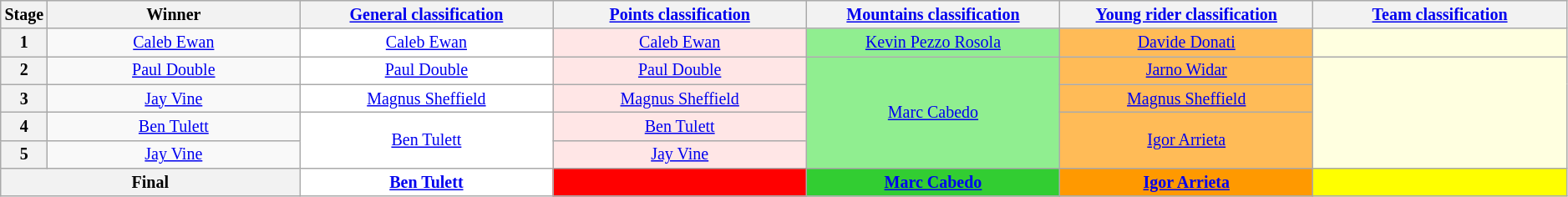<table class="wikitable" style="text-align: center; font-size:smaller;">
<tr style="background:#efefef;">
<th width="1%">Stage</th>
<th width="16.5%">Winner</th>
<th width="16.5%"><a href='#'>General classification</a><br></th>
<th width="16.5%"><a href='#'>Points classification</a><br></th>
<th width="16.5%"><a href='#'>Mountains classification</a><br></th>
<th width="16.5%"><a href='#'>Young rider classification</a><br></th>
<th width="16.5%"><a href='#'>Team classification</a></th>
</tr>
<tr>
<th>1</th>
<td><a href='#'>Caleb Ewan</a></td>
<td style="background:white;"><a href='#'>Caleb Ewan</a></td>
<td style="background:#FFE6E6;"><a href='#'>Caleb Ewan</a></td>
<td style="background:lightgreen;"><a href='#'>Kevin Pezzo Rosola</a></td>
<td style="background:#FFBB57;"><a href='#'>Davide Donati</a></td>
<td style="background:lightyellow;"></td>
</tr>
<tr>
<th>2</th>
<td><a href='#'>Paul Double</a></td>
<td style="background:white;"><a href='#'>Paul Double</a></td>
<td style="background:#FFE6E6;"><a href='#'>Paul Double</a></td>
<td style="background:lightgreen;" rowspan="4"><a href='#'>Marc Cabedo</a></td>
<td style="background:#FFBB57;"><a href='#'>Jarno Widar</a></td>
<td style="background:lightyellow;" rowspan="4"></td>
</tr>
<tr>
<th>3</th>
<td><a href='#'>Jay Vine</a></td>
<td style="background:white;"><a href='#'>Magnus Sheffield</a></td>
<td style="background:#FFE6E6;"><a href='#'>Magnus Sheffield</a></td>
<td style="background:#FFBB57;"><a href='#'>Magnus Sheffield</a></td>
</tr>
<tr>
<th>4</th>
<td><a href='#'>Ben Tulett</a></td>
<td style="background:white;" rowspan="2"><a href='#'>Ben Tulett</a></td>
<td style="background:#FFE6E6;"><a href='#'>Ben Tulett</a></td>
<td style="background:#FFBB57;" rowspan="2"><a href='#'>Igor Arrieta</a></td>
</tr>
<tr>
<th>5</th>
<td><a href='#'>Jay Vine</a></td>
<td style="background:#FFE6E6;"><a href='#'>Jay Vine</a></td>
</tr>
<tr>
<th colspan="2">Final</th>
<th style="background:white;"><a href='#'>Ben Tulett</a></th>
<th style="background:#f00;"></th>
<th style="background:limegreen;"><a href='#'>Marc Cabedo</a></th>
<th style="background:#FF9900;"><a href='#'>Igor Arrieta</a></th>
<th style="background:yellow;"></th>
</tr>
</table>
